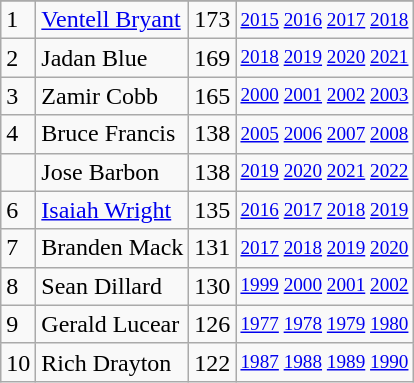<table class="wikitable">
<tr>
</tr>
<tr>
<td>1</td>
<td><a href='#'>Ventell Bryant</a></td>
<td>173</td>
<td style="font-size:80%;"><a href='#'>2015</a> <a href='#'>2016</a> <a href='#'>2017</a> <a href='#'>2018</a></td>
</tr>
<tr>
<td>2</td>
<td>Jadan Blue</td>
<td>169</td>
<td style="font-size:80%;"><a href='#'>2018</a> <a href='#'>2019</a> <a href='#'>2020</a> <a href='#'>2021</a></td>
</tr>
<tr>
<td>3</td>
<td>Zamir Cobb</td>
<td>165</td>
<td style="font-size:80%;"><a href='#'>2000</a> <a href='#'>2001</a> <a href='#'>2002</a> <a href='#'>2003</a></td>
</tr>
<tr>
<td>4</td>
<td>Bruce Francis</td>
<td>138</td>
<td style="font-size:80%;"><a href='#'>2005</a> <a href='#'>2006</a> <a href='#'>2007</a> <a href='#'>2008</a></td>
</tr>
<tr>
<td></td>
<td>Jose Barbon</td>
<td>138</td>
<td style="font-size:80%;"><a href='#'>2019</a> <a href='#'>2020</a> <a href='#'>2021</a> <a href='#'>2022</a></td>
</tr>
<tr>
<td>6</td>
<td><a href='#'>Isaiah Wright</a></td>
<td>135</td>
<td style="font-size:80%;"><a href='#'>2016</a> <a href='#'>2017</a> <a href='#'>2018</a> <a href='#'>2019</a></td>
</tr>
<tr>
<td>7</td>
<td>Branden Mack</td>
<td>131</td>
<td style="font-size:80%;"><a href='#'>2017</a> <a href='#'>2018</a> <a href='#'>2019</a> <a href='#'>2020</a></td>
</tr>
<tr>
<td>8</td>
<td>Sean Dillard</td>
<td>130</td>
<td style="font-size:80%;"><a href='#'>1999</a> <a href='#'>2000</a> <a href='#'>2001</a> <a href='#'>2002</a></td>
</tr>
<tr>
<td>9</td>
<td>Gerald Lucear</td>
<td>126</td>
<td style="font-size:80%;"><a href='#'>1977</a> <a href='#'>1978</a> <a href='#'>1979</a> <a href='#'>1980</a></td>
</tr>
<tr>
<td>10</td>
<td>Rich Drayton</td>
<td>122</td>
<td style="font-size:80%;"><a href='#'>1987</a> <a href='#'>1988</a> <a href='#'>1989</a> <a href='#'>1990</a></td>
</tr>
</table>
